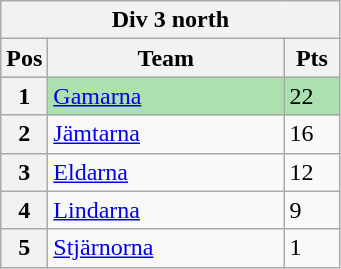<table class="wikitable">
<tr>
<th colspan="3">Div 3 north</th>
</tr>
<tr>
<th width=20>Pos</th>
<th width=150>Team</th>
<th width=30>Pts</th>
</tr>
<tr style="background:#ACE1AF;">
<th>1</th>
<td><a href='#'>Gamarna</a></td>
<td>22</td>
</tr>
<tr>
<th>2</th>
<td><a href='#'>Jämtarna</a></td>
<td>16</td>
</tr>
<tr>
<th>3</th>
<td><a href='#'>Eldarna</a></td>
<td>12</td>
</tr>
<tr>
<th>4</th>
<td><a href='#'>Lindarna</a></td>
<td>9</td>
</tr>
<tr>
<th>5</th>
<td><a href='#'>Stjärnorna</a></td>
<td>1</td>
</tr>
</table>
